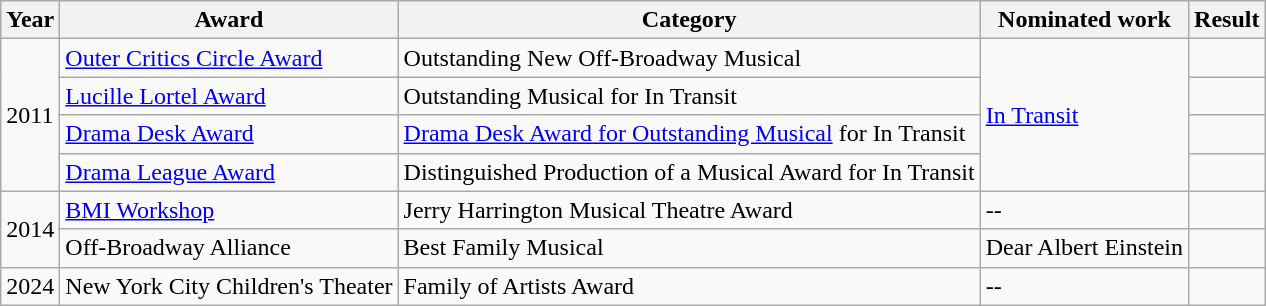<table class="wikitable sortable">
<tr>
<th>Year</th>
<th>Award</th>
<th>Category</th>
<th>Nominated work</th>
<th>Result</th>
</tr>
<tr>
<td rowspan="4">2011</td>
<td><a href='#'>Outer Critics Circle Award</a></td>
<td>Outstanding New Off-Broadway Musical</td>
<td rowspan="4"><a href='#'>In Transit</a></td>
<td></td>
</tr>
<tr>
<td><a href='#'>Lucille Lortel Award</a></td>
<td>Outstanding Musical for In Transit</td>
<td></td>
</tr>
<tr>
<td><a href='#'>Drama Desk Award</a></td>
<td><a href='#'>Drama Desk Award for Outstanding Musical</a> for In Transit</td>
<td></td>
</tr>
<tr>
<td><a href='#'>Drama League Award</a></td>
<td>Distinguished Production of a Musical Award for In Transit</td>
<td></td>
</tr>
<tr>
<td rowspan="2">2014</td>
<td><a href='#'>BMI Workshop</a></td>
<td>Jerry Harrington Musical Theatre Award</td>
<td>--</td>
<td></td>
</tr>
<tr>
<td>Off-Broadway Alliance</td>
<td>Best Family Musical</td>
<td>Dear Albert Einstein</td>
<td></td>
</tr>
<tr>
<td>2024</td>
<td>New York City Children's Theater</td>
<td>Family of Artists Award </td>
<td>--</td>
<td></td>
</tr>
</table>
